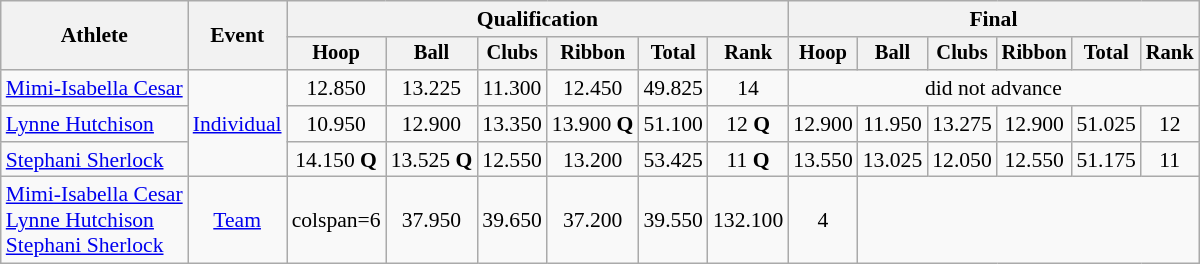<table class=wikitable style="font-size:90%">
<tr>
<th rowspan="2">Athlete</th>
<th rowspan="2">Event</th>
<th colspan=6>Qualification</th>
<th colspan=6>Final</th>
</tr>
<tr style="font-size:95%">
<th>Hoop</th>
<th>Ball</th>
<th>Clubs</th>
<th>Ribbon</th>
<th>Total</th>
<th>Rank</th>
<th>Hoop</th>
<th>Ball</th>
<th>Clubs</th>
<th>Ribbon</th>
<th>Total</th>
<th>Rank</th>
</tr>
<tr align=center>
<td align=left><a href='#'>Mimi-Isabella Cesar</a></td>
<td style="text-align:left;" rowspan="3"><a href='#'>Individual</a></td>
<td>12.850</td>
<td>13.225</td>
<td>11.300</td>
<td>12.450</td>
<td>49.825</td>
<td>14</td>
<td colspan=6>did not advance</td>
</tr>
<tr align=center>
<td align=left><a href='#'>Lynne Hutchison</a></td>
<td>10.950</td>
<td>12.900</td>
<td>13.350</td>
<td>13.900 <strong>Q</strong></td>
<td>51.100</td>
<td>12 <strong>Q</strong></td>
<td>12.900</td>
<td>11.950</td>
<td>13.275</td>
<td>12.900</td>
<td>51.025</td>
<td>12</td>
</tr>
<tr align=center>
<td align=left><a href='#'>Stephani Sherlock</a></td>
<td>14.150 <strong>Q</strong></td>
<td>13.525 <strong>Q</strong></td>
<td>12.550</td>
<td>13.200</td>
<td>53.425</td>
<td>11 <strong>Q</strong></td>
<td>13.550</td>
<td>13.025</td>
<td>12.050</td>
<td>12.550</td>
<td>51.175</td>
<td>11</td>
</tr>
<tr align=center>
<td align=left><a href='#'>Mimi-Isabella Cesar</a><br><a href='#'>Lynne Hutchison</a><br><a href='#'>Stephani Sherlock</a></td>
<td><a href='#'>Team</a></td>
<td>colspan=6 </td>
<td>37.950</td>
<td>39.650</td>
<td>37.200</td>
<td>39.550</td>
<td>132.100</td>
<td>4</td>
</tr>
</table>
